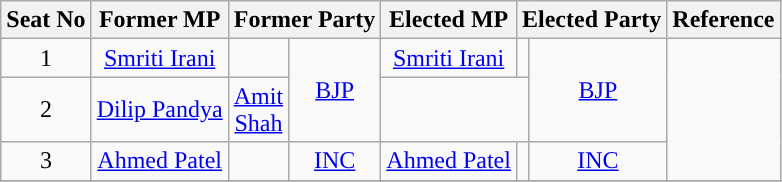<table class="wikitable">
<tr>
<th>Seat No</th>
<th>Former MP</th>
<th colspan=2>Former Party</th>
<th>Elected MP</th>
<th colspan=2>Elected Party</th>
<th>Reference</th>
</tr>
<tr style="text-align:center;">
<td>1</td>
<td><a href='#'>Smriti Irani</a></td>
<td width="1px"></td>
<td rowspan=2><a href='#'>BJP</a></td>
<td><a href='#'>Smriti Irani</a></td>
<td width="1px"></td>
<td rowspan=2><a href='#'>BJP</a></td>
<td rowspan=3></td>
</tr>
<tr style="text-align:center;">
<td>2</td>
<td><a href='#'>Dilip Pandya</a></td>
<td><a href='#'>Amit Shah</a></td>
</tr>
<tr style="text-align:center;">
<td>3</td>
<td><a href='#'>Ahmed Patel</a></td>
<td width="1px"></td>
<td><a href='#'>INC</a></td>
<td><a href='#'>Ahmed Patel</a></td>
<td width="1px"></td>
<td><a href='#'>INC</a></td>
</tr>
<tr>
</tr>
</table>
